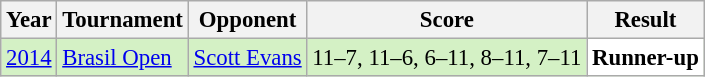<table class="sortable wikitable" style="font-size: 95%;">
<tr>
<th>Year</th>
<th>Tournament</th>
<th>Opponent</th>
<th>Score</th>
<th>Result</th>
</tr>
<tr style="background:#D4F1C5">
<td align="center"><a href='#'>2014</a></td>
<td align="left"><a href='#'>Brasil Open</a></td>
<td align="left"> <a href='#'>Scott Evans</a></td>
<td align="left">11–7, 11–6, 6–11, 8–11, 7–11</td>
<td style="text-align:left; background:white"> <strong>Runner-up</strong></td>
</tr>
</table>
